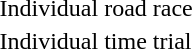<table>
<tr>
<td>Individual road race</td>
<td></td>
<td></td>
<td></td>
</tr>
<tr>
<td>Individual time trial</td>
<td></td>
<td></td>
<td></td>
</tr>
</table>
